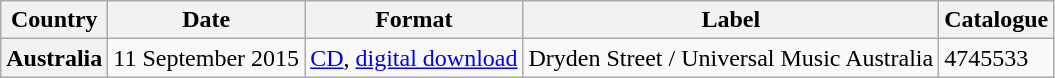<table class="wikitable plainrowheaders">
<tr>
<th scope="col">Country</th>
<th scope="col">Date</th>
<th scope="col">Format</th>
<th scope="col">Label</th>
<th scope="col">Catalogue</th>
</tr>
<tr>
<th scope="row">Australia</th>
<td>11 September 2015</td>
<td><a href='#'>CD</a>, <a href='#'>digital download</a></td>
<td>Dryden Street / Universal Music Australia</td>
<td>4745533</td>
</tr>
</table>
